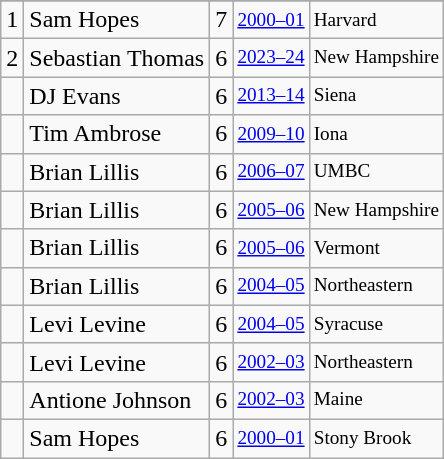<table class="wikitable">
<tr>
</tr>
<tr>
<td>1</td>
<td>Sam Hopes</td>
<td>7</td>
<td style="font-size:80%;"><a href='#'>2000–01</a></td>
<td style="font-size:80%;">Harvard</td>
</tr>
<tr>
<td>2</td>
<td>Sebastian Thomas</td>
<td>6</td>
<td style="font-size:80%;"><a href='#'>2023–24</a></td>
<td style="font-size:80%;">New Hampshire</td>
</tr>
<tr>
<td></td>
<td>DJ Evans</td>
<td>6</td>
<td style="font-size:80%;"><a href='#'>2013–14</a></td>
<td style="font-size:80%;">Siena</td>
</tr>
<tr>
<td></td>
<td>Tim Ambrose</td>
<td>6</td>
<td style="font-size:80%;"><a href='#'>2009–10</a></td>
<td style="font-size:80%;">Iona</td>
</tr>
<tr>
<td></td>
<td>Brian Lillis</td>
<td>6</td>
<td style="font-size:80%;"><a href='#'>2006–07</a></td>
<td style="font-size:80%;">UMBC</td>
</tr>
<tr>
<td></td>
<td>Brian Lillis</td>
<td>6</td>
<td style="font-size:80%;"><a href='#'>2005–06</a></td>
<td style="font-size:80%;">New Hampshire</td>
</tr>
<tr>
<td></td>
<td>Brian Lillis</td>
<td>6</td>
<td style="font-size:80%;"><a href='#'>2005–06</a></td>
<td style="font-size:80%;">Vermont</td>
</tr>
<tr>
<td></td>
<td>Brian Lillis</td>
<td>6</td>
<td style="font-size:80%;"><a href='#'>2004–05</a></td>
<td style="font-size:80%;">Northeastern</td>
</tr>
<tr>
<td></td>
<td>Levi Levine</td>
<td>6</td>
<td style="font-size:80%;"><a href='#'>2004–05</a></td>
<td style="font-size:80%;">Syracuse</td>
</tr>
<tr>
<td></td>
<td>Levi Levine</td>
<td>6</td>
<td style="font-size:80%;"><a href='#'>2002–03</a></td>
<td style="font-size:80%;">Northeastern</td>
</tr>
<tr>
<td></td>
<td>Antione Johnson</td>
<td>6</td>
<td style="font-size:80%;"><a href='#'>2002–03</a></td>
<td style="font-size:80%;">Maine</td>
</tr>
<tr>
<td></td>
<td>Sam Hopes</td>
<td>6</td>
<td style="font-size:80%;"><a href='#'>2000–01</a></td>
<td style="font-size:80%;">Stony Brook</td>
</tr>
</table>
